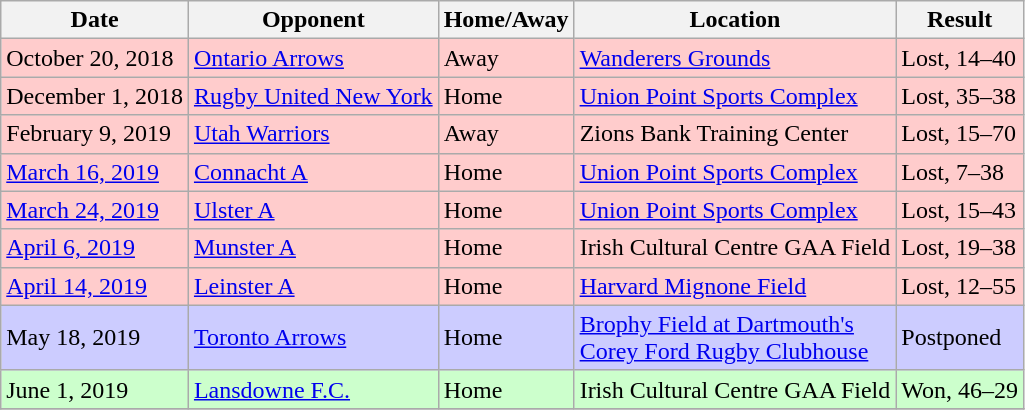<table class="wikitable mw-collapsible mw-collapsed">
<tr>
<th>Date</th>
<th>Opponent</th>
<th>Home/Away</th>
<th>Location</th>
<th>Result</th>
</tr>
<tr bgcolor="#FFCCCC">
<td>October 20, 2018</td>
<td><a href='#'>Ontario Arrows</a></td>
<td>Away</td>
<td><a href='#'>Wanderers Grounds</a></td>
<td>Lost, 14–40</td>
</tr>
<tr bgcolor="#FFCCCC">
<td>December 1, 2018</td>
<td><a href='#'>Rugby United New York</a></td>
<td>Home</td>
<td><a href='#'>Union Point Sports Complex</a></td>
<td>Lost, 35–38</td>
</tr>
<tr bgcolor="#FFCCCC">
<td>February 9, 2019</td>
<td><a href='#'>Utah Warriors</a></td>
<td>Away</td>
<td>Zions Bank Training Center</td>
<td>Lost, 15–70</td>
</tr>
<tr bgcolor="#FFCCCC">
<td><a href='#'>March 16, 2019</a></td>
<td><a href='#'>Connacht A</a></td>
<td>Home</td>
<td><a href='#'>Union Point Sports Complex</a></td>
<td>Lost, 7–38</td>
</tr>
<tr bgcolor="#FFCCCC">
<td><a href='#'>March 24, 2019</a></td>
<td><a href='#'>Ulster A</a></td>
<td>Home</td>
<td><a href='#'>Union Point Sports Complex</a></td>
<td>Lost, 15–43</td>
</tr>
<tr bgcolor="#FFCCCC">
<td><a href='#'>April 6, 2019</a></td>
<td><a href='#'>Munster A</a></td>
<td>Home</td>
<td>Irish Cultural Centre GAA Field</td>
<td>Lost, 19–38</td>
</tr>
<tr bgcolor="#FFCCCC">
<td><a href='#'>April 14, 2019</a></td>
<td><a href='#'>Leinster A</a></td>
<td>Home</td>
<td><a href='#'>Harvard Mignone Field</a></td>
<td>Lost, 12–55</td>
</tr>
<tr bgcolor="#CCCCFF">
<td>May 18, 2019</td>
<td><a href='#'>Toronto Arrows</a></td>
<td>Home</td>
<td><a href='#'>Brophy Field at Dartmouth's<br>Corey Ford Rugby Clubhouse</a></td>
<td>Postponed</td>
</tr>
<tr bgcolor="#CCFFCC">
<td>June 1, 2019</td>
<td><a href='#'>Lansdowne F.C.</a></td>
<td>Home</td>
<td>Irish Cultural Centre GAA Field</td>
<td>Won, 46–29</td>
</tr>
<tr>
</tr>
</table>
